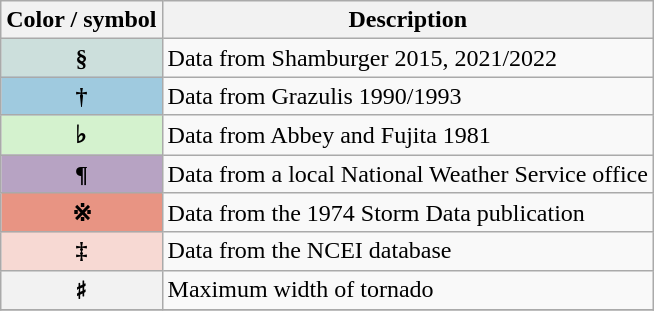<table class="wikitable">
<tr>
<th scope="col">Color / symbol</th>
<th scope="col">Description</th>
</tr>
<tr>
<th scope="row" style="background-color:#ccdfdc;">§</th>
<td>Data from Shamburger 2015, 2021/2022</td>
</tr>
<tr>
<th scope="row" style="background-color:#9FCADF;">†</th>
<td>Data from Grazulis 1990/1993</td>
</tr>
<tr>
<th scope="row" style="background-color:#D4F2CE;">♭</th>
<td>Data from Abbey and Fujita 1981</td>
</tr>
<tr>
<th scope="row" style="background-color:#B7A3C3;">¶</th>
<td>Data from a local National Weather Service office</td>
</tr>
<tr>
<th scope="row" style="background-color:#E89483;">※</th>
<td>Data from the 1974 Storm Data publication</td>
</tr>
<tr>
<th scope="row" style="background-color:#F7D9D3;">‡</th>
<td>Data from the NCEI database</td>
</tr>
<tr>
<th scope="row">♯</th>
<td>Maximum width of tornado</td>
</tr>
<tr>
</tr>
</table>
